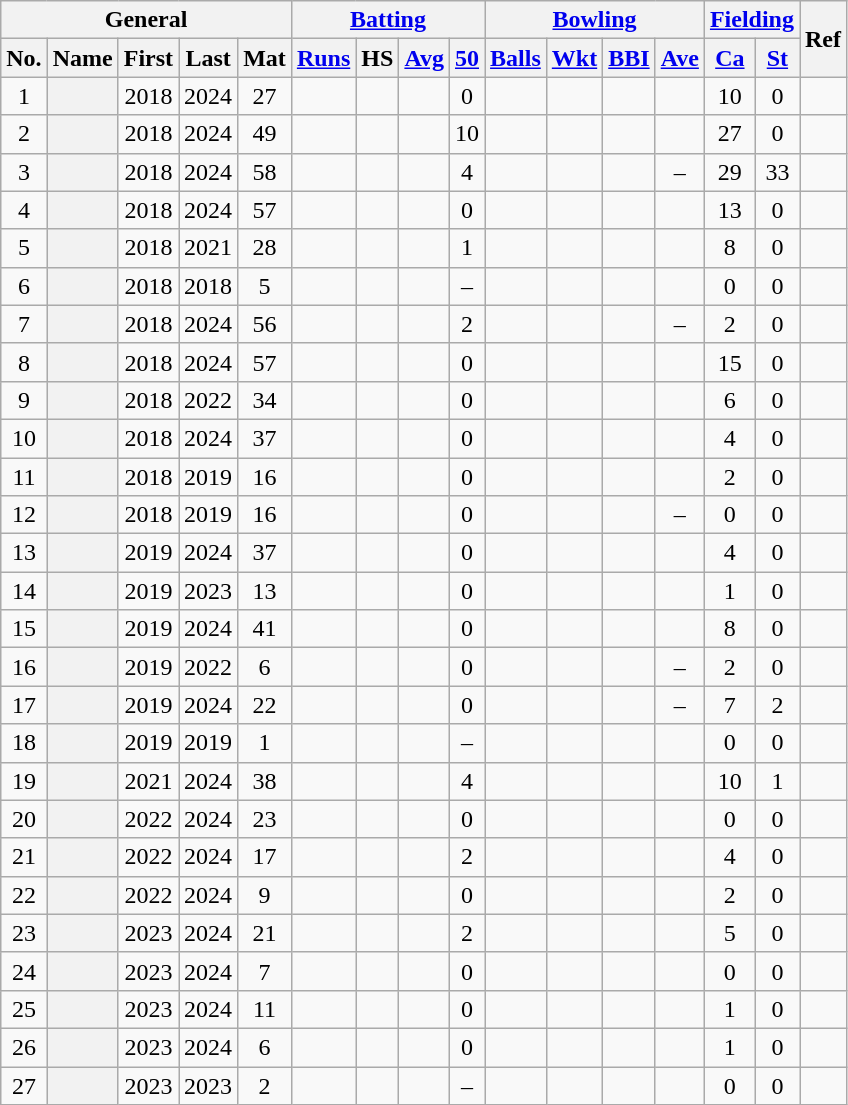<table class="wikitable plainrowheaders sortable">
<tr align="center">
<th scope="col" colspan=5 class="unsortable">General</th>
<th scope="col" colspan=4 class="unsortable"><a href='#'>Batting</a></th>
<th scope="col" colspan=4 class="unsortable"><a href='#'>Bowling</a></th>
<th scope="col" colspan=2 class="unsortable"><a href='#'>Fielding</a></th>
<th scope="col" rowspan=2 class="unsortable">Ref</th>
</tr>
<tr align="center">
<th scope="col">No.</th>
<th scope="col">Name</th>
<th scope="col">First</th>
<th scope="col">Last</th>
<th scope="col">Mat</th>
<th scope="col"><a href='#'>Runs</a></th>
<th scope="col">HS</th>
<th scope="col"><a href='#'>Avg</a></th>
<th scope="col"><a href='#'>50</a></th>
<th scope="col"><a href='#'>Balls</a></th>
<th scope="col"><a href='#'>Wkt</a></th>
<th scope="col"><a href='#'>BBI</a></th>
<th scope="col"><a href='#'>Ave</a></th>
<th scope="col"><a href='#'>Ca</a></th>
<th scope="col"><a href='#'>St</a></th>
</tr>
<tr align="center">
<td>1</td>
<th scope="row"></th>
<td>2018</td>
<td>2024</td>
<td>27</td>
<td></td>
<td></td>
<td></td>
<td>0</td>
<td></td>
<td></td>
<td></td>
<td></td>
<td>10</td>
<td>0</td>
<td></td>
</tr>
<tr align="center">
<td>2</td>
<th scope="row"></th>
<td>2018</td>
<td>2024</td>
<td>49</td>
<td></td>
<td></td>
<td></td>
<td>10</td>
<td></td>
<td></td>
<td></td>
<td></td>
<td>27</td>
<td>0</td>
<td></td>
</tr>
<tr align="center">
<td>3</td>
<th scope="row"></th>
<td>2018</td>
<td>2024</td>
<td>58</td>
<td></td>
<td></td>
<td></td>
<td>4</td>
<td></td>
<td></td>
<td></td>
<td>–</td>
<td>29</td>
<td>33</td>
<td></td>
</tr>
<tr align="center">
<td>4</td>
<th scope="row"></th>
<td>2018</td>
<td>2024</td>
<td>57</td>
<td></td>
<td></td>
<td></td>
<td>0</td>
<td></td>
<td></td>
<td></td>
<td></td>
<td>13</td>
<td>0</td>
<td></td>
</tr>
<tr align="center">
<td>5</td>
<th scope="row"></th>
<td>2018</td>
<td>2021</td>
<td>28</td>
<td></td>
<td></td>
<td></td>
<td>1</td>
<td></td>
<td></td>
<td></td>
<td></td>
<td>8</td>
<td>0</td>
<td></td>
</tr>
<tr align="center">
<td>6</td>
<th scope="row"></th>
<td>2018</td>
<td>2018</td>
<td>5</td>
<td></td>
<td></td>
<td></td>
<td>–</td>
<td></td>
<td></td>
<td></td>
<td></td>
<td>0</td>
<td>0</td>
<td></td>
</tr>
<tr align="center">
<td>7</td>
<th scope="row"></th>
<td>2018</td>
<td>2024</td>
<td>56</td>
<td></td>
<td></td>
<td></td>
<td>2</td>
<td></td>
<td></td>
<td></td>
<td>–</td>
<td>2</td>
<td>0</td>
<td></td>
</tr>
<tr align="center">
<td>8</td>
<th scope="row"></th>
<td>2018</td>
<td>2024</td>
<td>57</td>
<td></td>
<td></td>
<td></td>
<td>0</td>
<td></td>
<td></td>
<td></td>
<td></td>
<td>15</td>
<td>0</td>
<td></td>
</tr>
<tr align="center">
<td>9</td>
<th scope="row"></th>
<td>2018</td>
<td>2022</td>
<td>34</td>
<td></td>
<td></td>
<td></td>
<td>0</td>
<td></td>
<td></td>
<td></td>
<td></td>
<td>6</td>
<td>0</td>
<td></td>
</tr>
<tr align="center">
<td>10</td>
<th scope="row"></th>
<td>2018</td>
<td>2024</td>
<td>37</td>
<td></td>
<td></td>
<td></td>
<td>0</td>
<td></td>
<td></td>
<td></td>
<td></td>
<td>4</td>
<td>0</td>
<td></td>
</tr>
<tr align="center">
<td>11</td>
<th scope="row"></th>
<td>2018</td>
<td>2019</td>
<td>16</td>
<td></td>
<td></td>
<td></td>
<td>0</td>
<td></td>
<td></td>
<td></td>
<td></td>
<td>2</td>
<td>0</td>
<td></td>
</tr>
<tr align="center">
<td>12</td>
<th scope="row"></th>
<td>2018</td>
<td>2019</td>
<td>16</td>
<td></td>
<td></td>
<td></td>
<td>0</td>
<td></td>
<td></td>
<td></td>
<td>–</td>
<td>0</td>
<td>0</td>
<td></td>
</tr>
<tr align="center">
<td>13</td>
<th scope="row"></th>
<td>2019</td>
<td>2024</td>
<td>37</td>
<td></td>
<td></td>
<td></td>
<td>0</td>
<td></td>
<td></td>
<td></td>
<td></td>
<td>4</td>
<td>0</td>
<td></td>
</tr>
<tr align="center">
<td>14</td>
<th scope="row"></th>
<td>2019</td>
<td>2023</td>
<td>13</td>
<td></td>
<td></td>
<td></td>
<td>0</td>
<td></td>
<td></td>
<td></td>
<td></td>
<td>1</td>
<td>0</td>
<td></td>
</tr>
<tr align="center">
<td>15</td>
<th scope="row"></th>
<td>2019</td>
<td>2024</td>
<td>41</td>
<td></td>
<td></td>
<td></td>
<td>0</td>
<td></td>
<td></td>
<td></td>
<td></td>
<td>8</td>
<td>0</td>
<td></td>
</tr>
<tr align="center">
<td>16</td>
<th scope="row"></th>
<td>2019</td>
<td>2022</td>
<td>6</td>
<td></td>
<td></td>
<td></td>
<td>0</td>
<td></td>
<td></td>
<td></td>
<td>–</td>
<td>2</td>
<td>0</td>
<td></td>
</tr>
<tr align="center">
<td>17</td>
<th scope="row"></th>
<td>2019</td>
<td>2024</td>
<td>22</td>
<td></td>
<td></td>
<td></td>
<td>0</td>
<td></td>
<td></td>
<td></td>
<td>–</td>
<td>7</td>
<td>2</td>
<td></td>
</tr>
<tr align="center">
<td>18</td>
<th scope="row"></th>
<td>2019</td>
<td>2019</td>
<td>1</td>
<td></td>
<td></td>
<td></td>
<td>–</td>
<td></td>
<td></td>
<td></td>
<td></td>
<td>0</td>
<td>0</td>
<td></td>
</tr>
<tr align="center">
<td>19</td>
<th scope="row"></th>
<td>2021</td>
<td>2024</td>
<td>38</td>
<td></td>
<td></td>
<td></td>
<td>4</td>
<td></td>
<td></td>
<td></td>
<td></td>
<td>10</td>
<td>1</td>
<td></td>
</tr>
<tr align="center">
<td>20</td>
<th scope="row"></th>
<td>2022</td>
<td>2024</td>
<td>23</td>
<td></td>
<td></td>
<td></td>
<td>0</td>
<td></td>
<td></td>
<td></td>
<td></td>
<td>0</td>
<td>0</td>
<td></td>
</tr>
<tr align="center">
<td>21</td>
<th scope="row"></th>
<td>2022</td>
<td>2024</td>
<td>17</td>
<td></td>
<td></td>
<td></td>
<td>2</td>
<td></td>
<td></td>
<td></td>
<td></td>
<td>4</td>
<td>0</td>
<td></td>
</tr>
<tr align="center">
<td>22</td>
<th scope="row"></th>
<td>2022</td>
<td>2024</td>
<td>9</td>
<td></td>
<td></td>
<td></td>
<td>0</td>
<td></td>
<td></td>
<td></td>
<td></td>
<td>2</td>
<td>0</td>
<td></td>
</tr>
<tr align="center">
<td>23</td>
<th scope="row"></th>
<td>2023</td>
<td>2024</td>
<td>21</td>
<td></td>
<td></td>
<td></td>
<td>2</td>
<td></td>
<td></td>
<td></td>
<td></td>
<td>5</td>
<td>0</td>
<td></td>
</tr>
<tr align="center">
<td>24</td>
<th scope="row"></th>
<td>2023</td>
<td>2024</td>
<td>7</td>
<td></td>
<td></td>
<td></td>
<td>0</td>
<td></td>
<td></td>
<td></td>
<td></td>
<td>0</td>
<td>0</td>
<td></td>
</tr>
<tr align="center">
<td>25</td>
<th scope="row"></th>
<td>2023</td>
<td>2024</td>
<td>11</td>
<td></td>
<td></td>
<td></td>
<td>0</td>
<td></td>
<td></td>
<td></td>
<td></td>
<td>1</td>
<td>0</td>
<td></td>
</tr>
<tr align="center">
<td>26</td>
<th scope="row"></th>
<td>2023</td>
<td>2024</td>
<td>6</td>
<td></td>
<td></td>
<td></td>
<td>0</td>
<td></td>
<td></td>
<td></td>
<td></td>
<td>1</td>
<td>0</td>
<td></td>
</tr>
<tr align="center">
<td>27</td>
<th scope="row"></th>
<td>2023</td>
<td>2023</td>
<td>2</td>
<td></td>
<td></td>
<td></td>
<td>–</td>
<td></td>
<td></td>
<td></td>
<td></td>
<td>0</td>
<td>0</td>
<td></td>
</tr>
</table>
